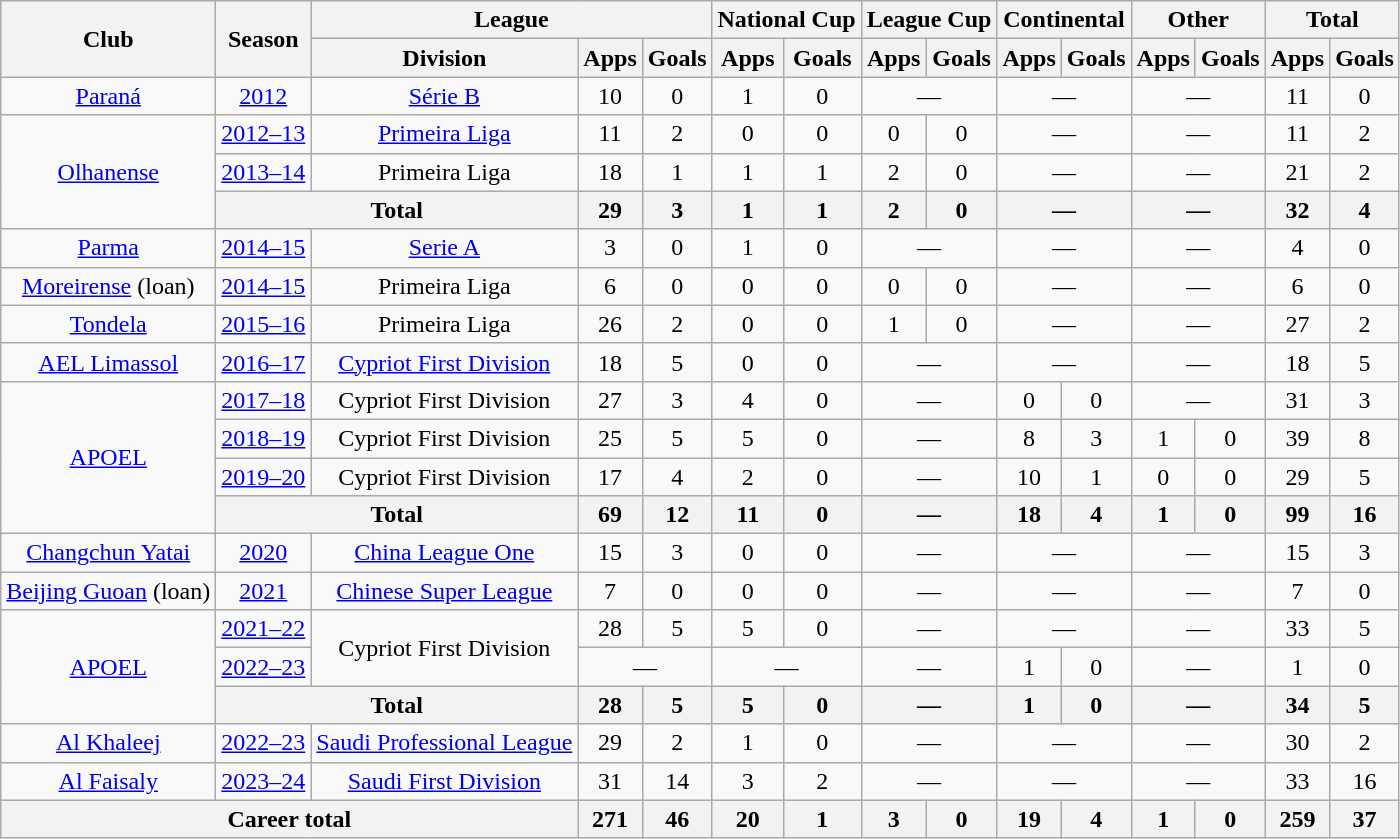<table class="wikitable" style="text-align:center">
<tr>
<th rowspan="2">Club</th>
<th rowspan="2">Season</th>
<th colspan="3">League</th>
<th colspan="2">National Cup</th>
<th colspan="2">League Cup</th>
<th colspan="2">Continental</th>
<th colspan="2">Other</th>
<th colspan="2">Total</th>
</tr>
<tr>
<th>Division</th>
<th>Apps</th>
<th>Goals</th>
<th>Apps</th>
<th>Goals</th>
<th>Apps</th>
<th>Goals</th>
<th>Apps</th>
<th>Goals</th>
<th>Apps</th>
<th>Goals</th>
<th>Apps</th>
<th>Goals</th>
</tr>
<tr>
<td rowspan="1"><a href='#'>Paraná</a></td>
<td><a href='#'>2012</a></td>
<td><a href='#'>Série B</a></td>
<td>10</td>
<td>0</td>
<td>1</td>
<td>0</td>
<td colspan="2">—</td>
<td colspan="2">—</td>
<td colspan="2">—</td>
<td>11</td>
<td>0</td>
</tr>
<tr>
<td rowspan="3"><a href='#'>Olhanense</a></td>
<td><a href='#'>2012–13</a></td>
<td><a href='#'>Primeira Liga</a></td>
<td>11</td>
<td>2</td>
<td>0</td>
<td>0</td>
<td>0</td>
<td>0</td>
<td colspan="2">—</td>
<td colspan="2">—</td>
<td>11</td>
<td>2</td>
</tr>
<tr>
<td><a href='#'>2013–14</a></td>
<td>Primeira Liga</td>
<td>18</td>
<td>1</td>
<td>1</td>
<td>1</td>
<td>2</td>
<td>0</td>
<td colspan="2">—</td>
<td colspan="2">—</td>
<td>21</td>
<td>2</td>
</tr>
<tr>
<th colspan="2">Total</th>
<th>29</th>
<th>3</th>
<th>1</th>
<th>1</th>
<th>2</th>
<th>0</th>
<th colspan="2">—</th>
<th colspan="2">—</th>
<th>32</th>
<th>4</th>
</tr>
<tr>
<td rowspan="1"><a href='#'>Parma</a></td>
<td><a href='#'>2014–15</a></td>
<td><a href='#'>Serie A</a></td>
<td>3</td>
<td>0</td>
<td>1</td>
<td>0</td>
<td colspan="2">—</td>
<td colspan="2">—</td>
<td colspan="2">—</td>
<td>4</td>
<td>0</td>
</tr>
<tr>
<td><a href='#'>Moreirense</a> (loan)</td>
<td><a href='#'>2014–15</a></td>
<td>Primeira Liga</td>
<td>6</td>
<td>0</td>
<td>0</td>
<td>0</td>
<td>0</td>
<td>0</td>
<td colspan="2">—</td>
<td colspan="2">—</td>
<td>6</td>
<td>0</td>
</tr>
<tr>
<td rowspan="1"><a href='#'>Tondela</a></td>
<td><a href='#'>2015–16</a></td>
<td>Primeira Liga</td>
<td>26</td>
<td>2</td>
<td>0</td>
<td>0</td>
<td>1</td>
<td>0</td>
<td colspan="2">—</td>
<td colspan="2">—</td>
<td>27</td>
<td>2</td>
</tr>
<tr>
<td><a href='#'>AEL Limassol</a></td>
<td><a href='#'>2016–17</a></td>
<td><a href='#'>Cypriot First Division</a></td>
<td>18</td>
<td>5</td>
<td>0</td>
<td>0</td>
<td colspan="2">—</td>
<td colspan="2">—</td>
<td colspan="2">—</td>
<td>18</td>
<td>5</td>
</tr>
<tr>
<td rowspan=4><a href='#'>APOEL</a></td>
<td><a href='#'>2017–18</a></td>
<td>Cypriot First Division</td>
<td>27</td>
<td>3</td>
<td>4</td>
<td>0</td>
<td colspan="2">—</td>
<td>0</td>
<td>0</td>
<td colspan="2">—</td>
<td>31</td>
<td>3</td>
</tr>
<tr>
<td><a href='#'>2018–19</a></td>
<td>Cypriot First Division</td>
<td>25</td>
<td>5</td>
<td>5</td>
<td>0</td>
<td colspan="2">—</td>
<td>8</td>
<td>3</td>
<td>1</td>
<td>0</td>
<td>39</td>
<td>8</td>
</tr>
<tr>
<td><a href='#'>2019–20</a></td>
<td>Cypriot First Division</td>
<td>17</td>
<td>4</td>
<td>2</td>
<td>0</td>
<td colspan="2">—</td>
<td>10</td>
<td>1</td>
<td>0</td>
<td>0</td>
<td>29</td>
<td>5</td>
</tr>
<tr>
<th colspan="2">Total</th>
<th>69</th>
<th>12</th>
<th>11</th>
<th>0</th>
<th colspan="2">—</th>
<th>18</th>
<th>4</th>
<th>1</th>
<th>0</th>
<th>99</th>
<th>16</th>
</tr>
<tr>
<td><a href='#'>Changchun Yatai</a></td>
<td><a href='#'>2020</a></td>
<td><a href='#'>China League One</a></td>
<td>15</td>
<td>3</td>
<td>0</td>
<td>0</td>
<td colspan="2">—</td>
<td colspan="2">—</td>
<td colspan="2">—</td>
<td>15</td>
<td>3</td>
</tr>
<tr>
<td><a href='#'>Beijing Guoan</a> (loan)</td>
<td><a href='#'>2021</a></td>
<td><a href='#'>Chinese Super League</a></td>
<td>7</td>
<td>0</td>
<td>0</td>
<td>0</td>
<td colspan="2">—</td>
<td colspan="2">—</td>
<td colspan="2">—</td>
<td>7</td>
<td>0</td>
</tr>
<tr>
<td rowspan=3><a href='#'>APOEL</a></td>
<td><a href='#'>2021–22</a></td>
<td rowspan=2>Cypriot First Division</td>
<td>28</td>
<td>5</td>
<td>5</td>
<td>0</td>
<td colspan="2">—</td>
<td colspan="2">—</td>
<td colspan="2">—</td>
<td>33</td>
<td>5</td>
</tr>
<tr>
<td><a href='#'>2022–23</a></td>
<td colspan="2">—</td>
<td colspan="2">—</td>
<td colspan="2">—</td>
<td>1</td>
<td>0</td>
<td colspan="2">—</td>
<td>1</td>
<td>0</td>
</tr>
<tr>
<th colspan="2">Total</th>
<th>28</th>
<th>5</th>
<th>5</th>
<th>0</th>
<th colspan="2">—</th>
<th>1</th>
<th>0</th>
<th colspan="2">—</th>
<th>34</th>
<th>5</th>
</tr>
<tr>
<td><a href='#'>Al Khaleej</a></td>
<td><a href='#'>2022–23</a></td>
<td><a href='#'>Saudi Professional League</a></td>
<td>29</td>
<td>2</td>
<td>1</td>
<td>0</td>
<td colspan="2">—</td>
<td colspan="2">—</td>
<td colspan="2">—</td>
<td>30</td>
<td>2</td>
</tr>
<tr>
<td><a href='#'>Al Faisaly</a></td>
<td><a href='#'>2023–24</a></td>
<td><a href='#'>Saudi First Division</a></td>
<td>31</td>
<td>14</td>
<td>3</td>
<td>2</td>
<td colspan="2">—</td>
<td colspan="2">—</td>
<td colspan="2">—</td>
<td>33</td>
<td>16</td>
</tr>
<tr>
<th colspan="3">Career total</th>
<th>271</th>
<th>46</th>
<th>20</th>
<th>1</th>
<th>3</th>
<th>0</th>
<th>19</th>
<th>4</th>
<th>1</th>
<th>0</th>
<th>259</th>
<th>37</th>
</tr>
</table>
